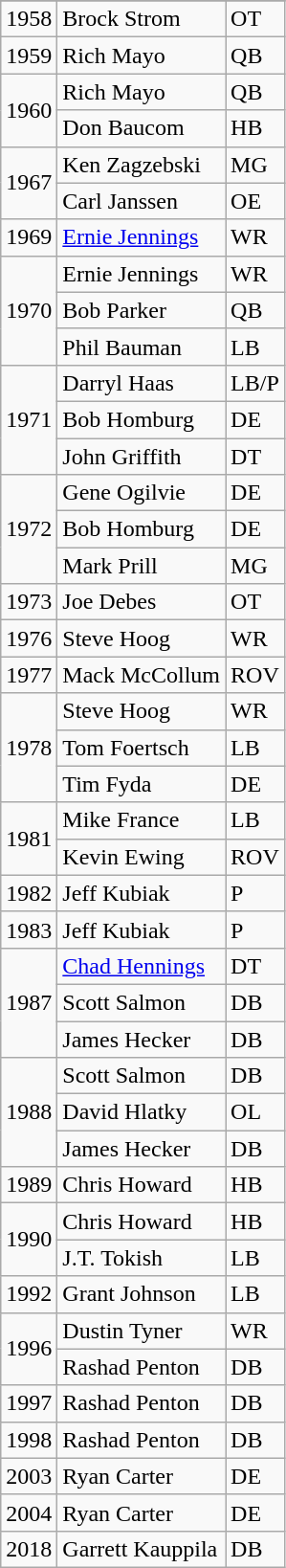<table class="wikitable">
<tr>
</tr>
<tr>
<td>1958</td>
<td>Brock Strom</td>
<td>OT</td>
</tr>
<tr>
<td>1959</td>
<td>Rich Mayo</td>
<td>QB</td>
</tr>
<tr>
<td rowspan="2">1960</td>
<td>Rich Mayo</td>
<td>QB</td>
</tr>
<tr>
<td>Don Baucom</td>
<td>HB</td>
</tr>
<tr>
<td rowspan="2">1967</td>
<td>Ken Zagzebski</td>
<td>MG</td>
</tr>
<tr>
<td>Carl Janssen</td>
<td>OE</td>
</tr>
<tr>
<td>1969</td>
<td><a href='#'>Ernie Jennings</a></td>
<td>WR</td>
</tr>
<tr>
<td rowspan="3">1970</td>
<td>Ernie Jennings</td>
<td>WR</td>
</tr>
<tr>
<td>Bob Parker</td>
<td>QB</td>
</tr>
<tr>
<td>Phil Bauman</td>
<td>LB</td>
</tr>
<tr>
<td rowspan="3">1971</td>
<td>Darryl Haas</td>
<td>LB/P</td>
</tr>
<tr>
<td>Bob Homburg</td>
<td>DE</td>
</tr>
<tr>
<td>John Griffith</td>
<td>DT</td>
</tr>
<tr>
<td rowspan="3">1972</td>
<td>Gene Ogilvie</td>
<td>DE</td>
</tr>
<tr>
<td>Bob Homburg</td>
<td>DE</td>
</tr>
<tr>
<td>Mark Prill</td>
<td>MG</td>
</tr>
<tr>
<td>1973</td>
<td>Joe Debes</td>
<td>OT</td>
</tr>
<tr>
<td>1976</td>
<td>Steve Hoog</td>
<td>WR</td>
</tr>
<tr>
<td>1977</td>
<td>Mack McCollum</td>
<td>ROV</td>
</tr>
<tr>
<td rowspan="3">1978</td>
<td>Steve Hoog</td>
<td>WR</td>
</tr>
<tr>
<td>Tom Foertsch</td>
<td>LB</td>
</tr>
<tr>
<td>Tim Fyda</td>
<td>DE</td>
</tr>
<tr>
<td rowspan="2">1981</td>
<td>Mike France</td>
<td>LB</td>
</tr>
<tr>
<td>Kevin Ewing</td>
<td>ROV</td>
</tr>
<tr>
<td>1982</td>
<td>Jeff Kubiak</td>
<td>P</td>
</tr>
<tr>
<td>1983</td>
<td>Jeff Kubiak</td>
<td>P</td>
</tr>
<tr>
<td rowspan="3">1987</td>
<td><a href='#'>Chad Hennings</a></td>
<td>DT</td>
</tr>
<tr>
<td>Scott Salmon</td>
<td>DB</td>
</tr>
<tr>
<td>James Hecker</td>
<td>DB</td>
</tr>
<tr>
<td rowspan="3">1988</td>
<td>Scott Salmon</td>
<td>DB</td>
</tr>
<tr>
<td>David Hlatky</td>
<td>OL</td>
</tr>
<tr>
<td>James Hecker</td>
<td>DB</td>
</tr>
<tr>
<td>1989</td>
<td>Chris Howard</td>
<td>HB</td>
</tr>
<tr>
<td rowspan="2">1990</td>
<td>Chris Howard</td>
<td>HB</td>
</tr>
<tr>
<td>J.T. Tokish</td>
<td>LB</td>
</tr>
<tr>
<td>1992</td>
<td>Grant Johnson</td>
<td>LB</td>
</tr>
<tr>
<td rowspan="2">1996</td>
<td>Dustin Tyner</td>
<td>WR</td>
</tr>
<tr>
<td>Rashad Penton</td>
<td>DB</td>
</tr>
<tr>
<td>1997</td>
<td>Rashad Penton</td>
<td>DB</td>
</tr>
<tr>
<td>1998</td>
<td>Rashad Penton</td>
<td>DB</td>
</tr>
<tr>
<td>2003</td>
<td>Ryan Carter</td>
<td>DE</td>
</tr>
<tr>
<td>2004</td>
<td>Ryan Carter</td>
<td>DE</td>
</tr>
<tr>
<td>2018</td>
<td>Garrett Kauppila</td>
<td>DB</td>
</tr>
</table>
